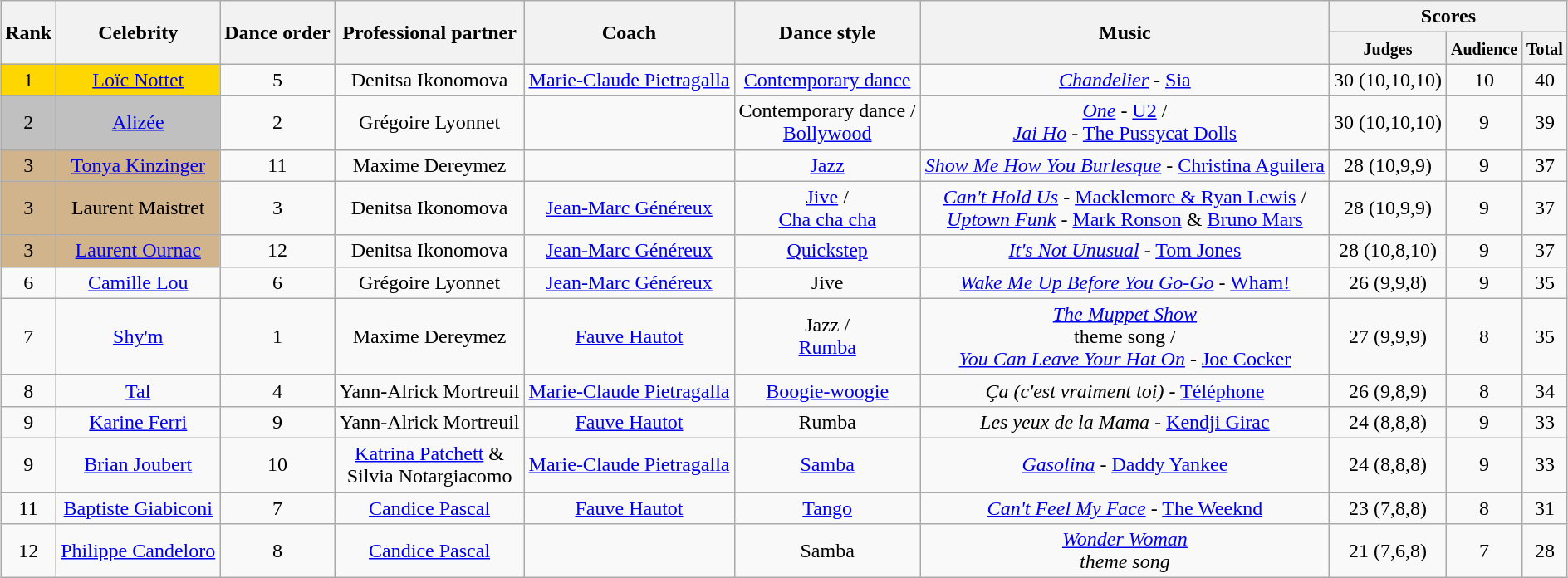<table class="wikitable sortable" style="margin:1em auto; text-align:center;">
<tr>
<th rowspan="2">Rank</th>
<th rowspan="2">Celebrity</th>
<th rowspan="2">Dance order</th>
<th rowspan="2">Professional partner</th>
<th rowspan="2">Coach</th>
<th rowspan="2">Dance style</th>
<th rowspan="2">Music</th>
<th colspan="3">Scores</th>
</tr>
<tr>
<th><small>Judges</small></th>
<th><small>Audience</small></th>
<th><small>Total</small></th>
</tr>
<tr>
<td style="background:gold;">1</td>
<td style="background:gold;"><a href='#'>Loïc Nottet</a></td>
<td>5</td>
<td>Denitsa Ikonomova</td>
<td><a href='#'>Marie-Claude Pietragalla</a></td>
<td><a href='#'>Contemporary dance</a></td>
<td><em><a href='#'>Chandelier</a></em> - <a href='#'>Sia</a></td>
<td>30 (10,10,10)</td>
<td>10</td>
<td>40</td>
</tr>
<tr>
<td style="background:silver;">2</td>
<td style="background:silver;"><a href='#'>Alizée</a></td>
<td>2</td>
<td>Grégoire Lyonnet</td>
<td></td>
<td>Contemporary dance /<br><a href='#'>Bollywood</a></td>
<td><em><a href='#'>One</a></em> - <a href='#'>U2</a> /<br><em><a href='#'>Jai Ho</a></em> - <a href='#'>The Pussycat Dolls</a></td>
<td>30 (10,10,10)</td>
<td>9</td>
<td>39</td>
</tr>
<tr>
<td style="background:tan;">3</td>
<td style="background:tan;"><a href='#'>Tonya Kinzinger</a></td>
<td>11</td>
<td>Maxime Dereymez</td>
<td></td>
<td><a href='#'>Jazz</a></td>
<td><em><a href='#'>Show Me How You Burlesque</a></em> - <a href='#'>Christina Aguilera</a></td>
<td>28 (10,9,9)</td>
<td>9</td>
<td>37</td>
</tr>
<tr>
<td style="background:tan;">3</td>
<td style="background:tan;">Laurent Maistret</td>
<td>3</td>
<td>Denitsa Ikonomova</td>
<td><a href='#'>Jean-Marc Généreux</a></td>
<td><a href='#'>Jive</a> /<br><a href='#'>Cha cha cha</a></td>
<td><em><a href='#'>Can't Hold Us</a></em> - <a href='#'>Macklemore & Ryan Lewis</a> /<br><em><a href='#'>Uptown Funk</a></em> - <a href='#'>Mark Ronson</a> & <a href='#'>Bruno Mars</a></td>
<td>28 (10,9,9)</td>
<td>9</td>
<td>37</td>
</tr>
<tr>
<td style="background:tan;">3</td>
<td style="background:tan;"><a href='#'>Laurent Ournac</a></td>
<td>12</td>
<td>Denitsa Ikonomova</td>
<td><a href='#'>Jean-Marc Généreux</a></td>
<td><a href='#'>Quickstep</a></td>
<td><em><a href='#'>It's Not Unusual</a></em> - <a href='#'>Tom Jones</a></td>
<td>28 (10,8,10)</td>
<td>9</td>
<td>37</td>
</tr>
<tr>
<td>6</td>
<td><a href='#'>Camille Lou</a></td>
<td>6</td>
<td>Grégoire Lyonnet</td>
<td><a href='#'>Jean-Marc Généreux</a></td>
<td>Jive</td>
<td><em><a href='#'>Wake Me Up Before You Go-Go</a></em> - <a href='#'>Wham!</a></td>
<td>26 (9,9,8)</td>
<td>9</td>
<td>35</td>
</tr>
<tr>
<td>7</td>
<td><a href='#'>Shy'm</a></td>
<td>1</td>
<td>Maxime Dereymez</td>
<td><a href='#'>Fauve Hautot</a></td>
<td>Jazz /<br><a href='#'>Rumba</a></td>
<td><em><a href='#'>The Muppet Show</a></em><br>theme song /<br><em><a href='#'>You Can Leave Your Hat On</a></em> - <a href='#'>Joe Cocker</a></td>
<td>27 (9,9,9)</td>
<td>8</td>
<td>35</td>
</tr>
<tr>
<td>8</td>
<td><a href='#'>Tal</a></td>
<td>4</td>
<td>Yann-Alrick Mortreuil</td>
<td><a href='#'>Marie-Claude Pietragalla</a></td>
<td><a href='#'>Boogie-woogie</a></td>
<td><em>Ça (c'est vraiment toi)</em> - <a href='#'>Téléphone</a></td>
<td>26 (9,8,9)</td>
<td>8</td>
<td>34</td>
</tr>
<tr>
<td>9</td>
<td><a href='#'>Karine Ferri</a></td>
<td>9</td>
<td>Yann-Alrick Mortreuil</td>
<td><a href='#'>Fauve Hautot</a></td>
<td>Rumba</td>
<td><em>Les yeux de la Mama</em> - <a href='#'>Kendji Girac</a></td>
<td>24 (8,8,8)</td>
<td>9</td>
<td>33</td>
</tr>
<tr>
<td>9</td>
<td><a href='#'>Brian Joubert</a></td>
<td>10</td>
<td><a href='#'>Katrina Patchett</a> &<br>Silvia Notargiacomo</td>
<td><a href='#'>Marie-Claude Pietragalla</a></td>
<td><a href='#'>Samba</a></td>
<td><em><a href='#'>Gasolina</a></em> - <a href='#'>Daddy Yankee</a></td>
<td>24 (8,8,8)</td>
<td>9</td>
<td>33</td>
</tr>
<tr>
<td>11</td>
<td><a href='#'>Baptiste Giabiconi</a></td>
<td>7</td>
<td><a href='#'>Candice Pascal</a></td>
<td><a href='#'>Fauve Hautot</a></td>
<td><a href='#'>Tango</a></td>
<td><em><a href='#'>Can't Feel My Face</a></em> - <a href='#'>The Weeknd</a></td>
<td>23 (7,8,8)</td>
<td>8</td>
<td>31</td>
</tr>
<tr>
<td>12</td>
<td><a href='#'>Philippe Candeloro</a></td>
<td>8</td>
<td><a href='#'>Candice Pascal</a></td>
<td></td>
<td>Samba</td>
<td><em><a href='#'>Wonder Woman</a><br>theme song</em></td>
<td>21 (7,6,8)</td>
<td>7</td>
<td>28</td>
</tr>
</table>
